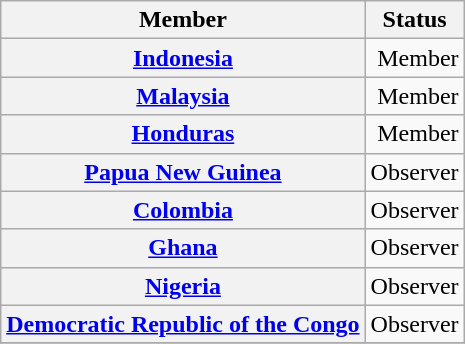<table class="wikitable plainrowheaders"; white-space: nowrap;">
<tr>
<th scope="col">Member</th>
<th scope="col">Status</th>
</tr>
<tr>
<th scope="row"> <a href='#'>Indonesia</a></th>
<td align=right>Member</td>
</tr>
<tr>
<th scope="row"> <a href='#'>Malaysia</a></th>
<td align=right>Member</td>
</tr>
<tr>
<th scope="row"> <a href='#'>Honduras</a></th>
<td align=right>Member</td>
</tr>
<tr>
<th scope="row"> <a href='#'>Papua New Guinea</a></th>
<td align=right>Observer</td>
</tr>
<tr>
<th scope="row"> <a href='#'>Colombia</a></th>
<td align=right>Observer</td>
</tr>
<tr>
<th scope="row"> <a href='#'>Ghana</a></th>
<td align=right>Observer</td>
</tr>
<tr>
<th scope="row"> <a href='#'>Nigeria</a></th>
<td align=right>Observer</td>
</tr>
<tr>
<th scope="row"> <a href='#'>Democratic Republic of the Congo</a></th>
<td align=right>Observer</td>
</tr>
<tr>
</tr>
</table>
